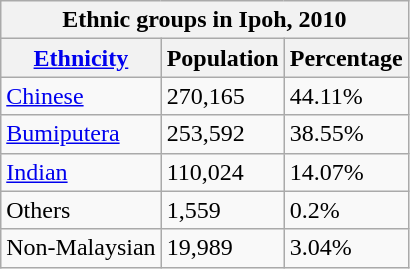<table class="wikitable">
<tr>
<th style="text-align:center;" colspan=3>Ethnic groups in Ipoh, 2010</th>
</tr>
<tr>
<th><a href='#'>Ethnicity</a></th>
<th>Population</th>
<th>Percentage</th>
</tr>
<tr>
<td><a href='#'>Chinese</a></td>
<td>270,165</td>
<td>44.11%</td>
</tr>
<tr>
<td><a href='#'>Bumiputera</a></td>
<td>253,592</td>
<td>38.55%</td>
</tr>
<tr>
<td><a href='#'>Indian</a></td>
<td>110,024</td>
<td>14.07%</td>
</tr>
<tr>
<td>Others</td>
<td>1,559</td>
<td>0.2%</td>
</tr>
<tr>
<td>Non-Malaysian</td>
<td>19,989</td>
<td>3.04%</td>
</tr>
</table>
